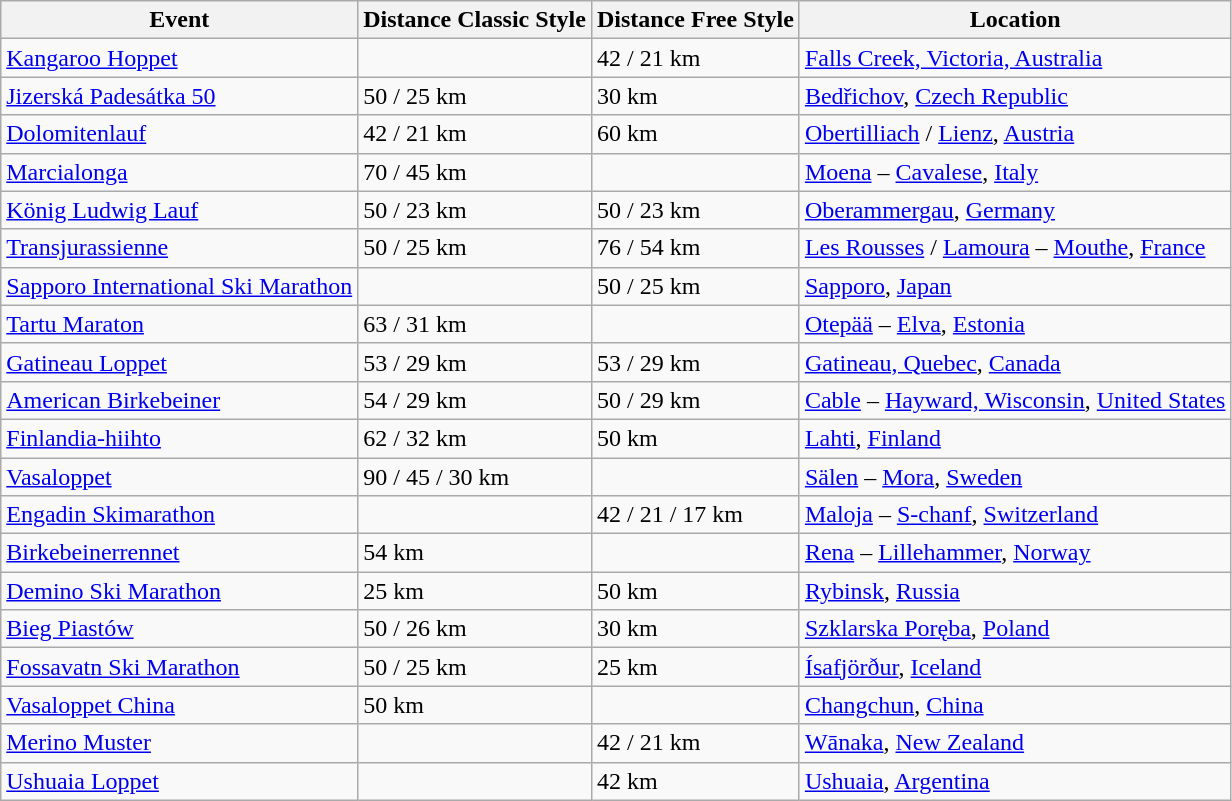<table class="wikitable">
<tr>
<th>Event</th>
<th>Distance Classic Style</th>
<th>Distance Free Style</th>
<th>Location</th>
</tr>
<tr>
<td> <a href='#'>Kangaroo Hoppet</a></td>
<td></td>
<td>42 / 21 km</td>
<td><a href='#'>Falls Creek, Victoria, Australia</a></td>
</tr>
<tr>
<td> <a href='#'>Jizerská Padesátka 50</a></td>
<td>50 / 25 km</td>
<td>30 km</td>
<td><a href='#'>Bedřichov</a>, <a href='#'>Czech Republic</a></td>
</tr>
<tr>
<td> <a href='#'>Dolomitenlauf</a></td>
<td>42 / 21 km</td>
<td>60 km</td>
<td><a href='#'>Obertilliach</a> / <a href='#'>Lienz</a>, <a href='#'>Austria</a></td>
</tr>
<tr>
<td> <a href='#'>Marcialonga</a></td>
<td>70 / 45 km</td>
<td></td>
<td><a href='#'>Moena</a> – <a href='#'>Cavalese</a>, <a href='#'>Italy</a></td>
</tr>
<tr>
<td> <a href='#'>König Ludwig Lauf</a></td>
<td>50 / 23 km</td>
<td>50 / 23 km</td>
<td><a href='#'>Oberammergau</a>, <a href='#'>Germany</a></td>
</tr>
<tr>
<td> <a href='#'>Transjurassienne</a></td>
<td>50 / 25 km</td>
<td>76 / 54 km</td>
<td><a href='#'>Les Rousses</a> / <a href='#'>Lamoura</a> – <a href='#'>Mouthe</a>, <a href='#'>France</a></td>
</tr>
<tr>
<td> <a href='#'>Sapporo International Ski Marathon</a></td>
<td></td>
<td>50 / 25 km</td>
<td><a href='#'>Sapporo</a>, <a href='#'>Japan</a></td>
</tr>
<tr>
<td> <a href='#'>Tartu Maraton</a></td>
<td>63 / 31 km</td>
<td></td>
<td><a href='#'>Otepää</a> – <a href='#'>Elva</a>, <a href='#'>Estonia</a></td>
</tr>
<tr>
<td> <a href='#'>Gatineau Loppet</a></td>
<td>53 / 29 km</td>
<td>53 / 29 km</td>
<td><a href='#'>Gatineau, Quebec</a>, <a href='#'>Canada</a></td>
</tr>
<tr>
<td> <a href='#'>American Birkebeiner</a></td>
<td>54 / 29  km</td>
<td>50 / 29 km</td>
<td><a href='#'>Cable</a> – <a href='#'>Hayward, Wisconsin</a>, <a href='#'>United States</a></td>
</tr>
<tr>
<td> <a href='#'>Finlandia-hiihto</a></td>
<td>62 / 32 km</td>
<td>50 km</td>
<td><a href='#'>Lahti</a>, <a href='#'>Finland</a></td>
</tr>
<tr>
<td> <a href='#'>Vasaloppet</a></td>
<td>90 / 45 / 30 km</td>
<td></td>
<td><a href='#'>Sälen</a> – <a href='#'>Mora</a>, <a href='#'>Sweden</a></td>
</tr>
<tr>
<td> <a href='#'>Engadin Skimarathon</a></td>
<td></td>
<td>42 / 21 / 17 km</td>
<td><a href='#'>Maloja</a> – <a href='#'>S-chanf</a>, <a href='#'>Switzerland</a></td>
</tr>
<tr>
<td> <a href='#'>Birkebeinerrennet</a></td>
<td>54 km</td>
<td></td>
<td><a href='#'>Rena</a> – <a href='#'>Lillehammer</a>, <a href='#'>Norway</a></td>
</tr>
<tr>
<td> <a href='#'>Demino Ski Marathon</a></td>
<td>25 km</td>
<td>50 km</td>
<td><a href='#'>Rybinsk</a>, <a href='#'>Russia</a></td>
</tr>
<tr>
<td> <a href='#'>Bieg Piastów</a></td>
<td>50 / 26 km</td>
<td>30 km</td>
<td><a href='#'>Szklarska Poręba</a>, <a href='#'>Poland</a></td>
</tr>
<tr>
<td> <a href='#'>Fossavatn Ski Marathon</a></td>
<td>50 / 25 km</td>
<td>25 km</td>
<td><a href='#'>Ísafjörður</a>, <a href='#'>Iceland</a></td>
</tr>
<tr>
<td> <a href='#'>Vasaloppet China</a></td>
<td>50 km</td>
<td></td>
<td><a href='#'>Changchun</a>, <a href='#'>China</a></td>
</tr>
<tr>
<td> <a href='#'>Merino Muster</a></td>
<td></td>
<td>42 / 21 km</td>
<td><a href='#'>Wānaka</a>, <a href='#'>New Zealand</a></td>
</tr>
<tr>
<td> <a href='#'>Ushuaia Loppet</a></td>
<td></td>
<td>42 km</td>
<td><a href='#'>Ushuaia</a>, <a href='#'>Argentina</a></td>
</tr>
</table>
